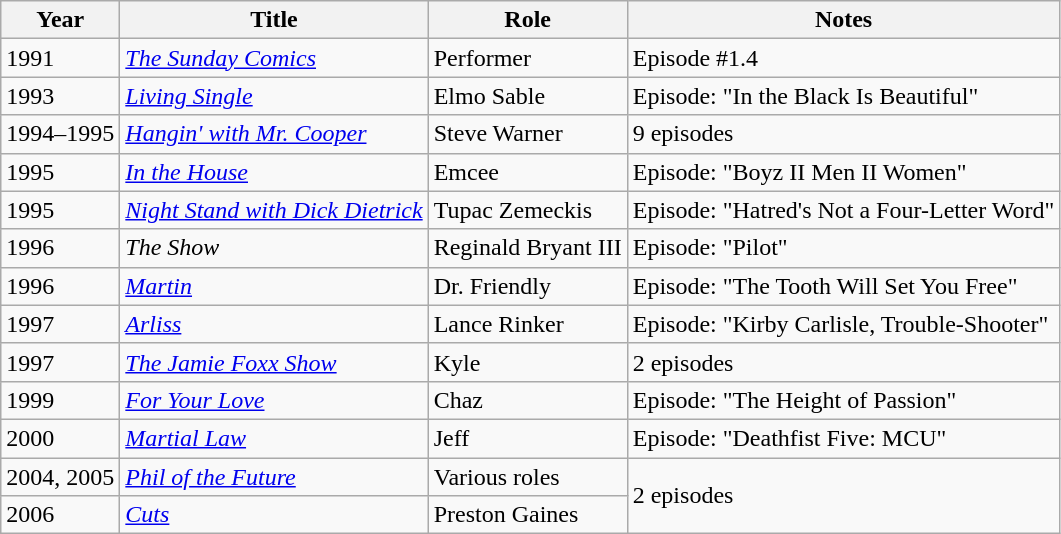<table class="wikitable sortable">
<tr>
<th>Year</th>
<th>Title</th>
<th>Role</th>
<th>Notes</th>
</tr>
<tr>
<td>1991</td>
<td><em><a href='#'>The Sunday Comics</a></em></td>
<td>Performer</td>
<td>Episode #1.4</td>
</tr>
<tr>
<td>1993</td>
<td><em><a href='#'>Living Single</a></em></td>
<td>Elmo Sable</td>
<td>Episode: "In the Black Is Beautiful"</td>
</tr>
<tr>
<td>1994–1995</td>
<td><em><a href='#'>Hangin' with Mr. Cooper</a></em></td>
<td>Steve Warner</td>
<td>9 episodes</td>
</tr>
<tr>
<td>1995</td>
<td><a href='#'><em>In the House</em></a></td>
<td>Emcee</td>
<td>Episode: "Boyz II Men II Women"</td>
</tr>
<tr>
<td>1995</td>
<td><em><a href='#'>Night Stand with Dick Dietrick</a></em></td>
<td>Tupac Zemeckis</td>
<td>Episode: "Hatred's Not a Four-Letter Word"</td>
</tr>
<tr>
<td>1996</td>
<td><em>The Show</em></td>
<td>Reginald Bryant III</td>
<td>Episode: "Pilot"</td>
</tr>
<tr>
<td>1996</td>
<td><a href='#'><em>Martin</em></a></td>
<td>Dr. Friendly</td>
<td>Episode: "The Tooth Will Set You Free"</td>
</tr>
<tr>
<td>1997</td>
<td><a href='#'><em>Arliss</em></a></td>
<td>Lance Rinker</td>
<td>Episode: "Kirby Carlisle, Trouble-Shooter"</td>
</tr>
<tr>
<td>1997</td>
<td><em><a href='#'>The Jamie Foxx Show</a></em></td>
<td>Kyle</td>
<td>2 episodes</td>
</tr>
<tr>
<td>1999</td>
<td><a href='#'><em>For Your Love</em></a></td>
<td>Chaz</td>
<td>Episode: "The Height of Passion"</td>
</tr>
<tr>
<td>2000</td>
<td><a href='#'><em>Martial Law</em></a></td>
<td>Jeff</td>
<td>Episode: "Deathfist Five: MCU"</td>
</tr>
<tr>
<td>2004, 2005</td>
<td><em><a href='#'>Phil of the Future</a></em></td>
<td>Various roles</td>
<td rowspan="2">2 episodes</td>
</tr>
<tr>
<td>2006</td>
<td><a href='#'><em>Cuts</em></a></td>
<td>Preston Gaines</td>
</tr>
</table>
